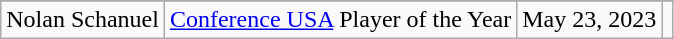<table class="wikitable sortable sortable" style="text-align: center">
<tr align=center>
</tr>
<tr>
<td>Nolan Schanuel</td>
<td><a href='#'>Conference USA</a> Player of the Year</td>
<td>May 23, 2023</td>
<td></td>
</tr>
</table>
